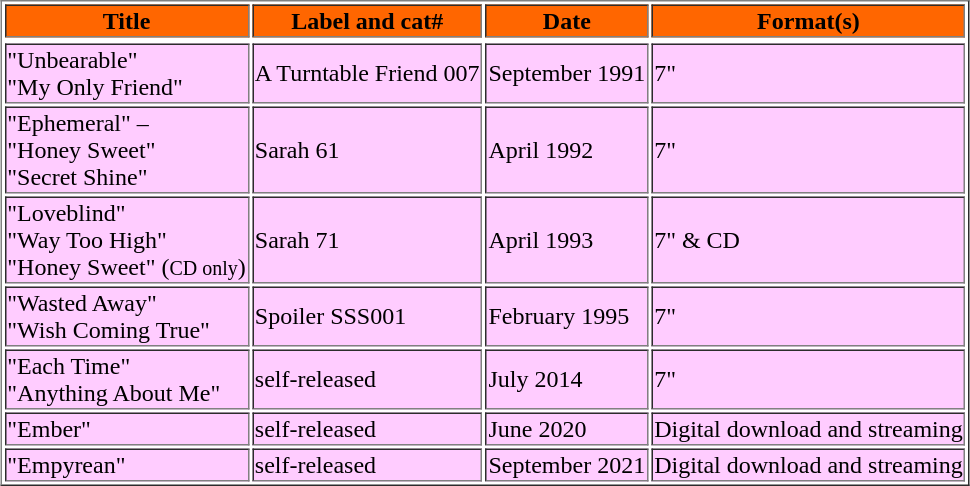<table border="1" align="center">
<tr bgcolor=#FF6600>
<th>Title</th>
<th>Label and cat#</th>
<th>Date</th>
<th>Format(s)</th>
</tr>
<tr>
</tr>
<tr bgcolor=#FFCCFF>
<td>"Unbearable"<br>"My Only Friend"</td>
<td>A Turntable Friend 007</td>
<td>September 1991</td>
<td>7"</td>
</tr>
<tr bgcolor=#FFCCFF>
<td>"Ephemeral" – <br>"Honey Sweet"<br>"Secret Shine"</td>
<td>Sarah 61</td>
<td>April 1992</td>
<td>7"</td>
</tr>
<tr bgcolor=#FFCCFF>
<td>"Loveblind"<br>"Way Too High"<br>"Honey Sweet" (<small>CD only</small>)</td>
<td>Sarah 71</td>
<td>April 1993</td>
<td>7" & CD</td>
</tr>
<tr bgcolor=#FFCCFF>
<td>"Wasted Away"<br>"Wish Coming True"</td>
<td>Spoiler SSS001</td>
<td>February 1995</td>
<td>7"</td>
</tr>
<tr bgcolor=#FFCCFF>
<td>"Each Time"<br>"Anything About Me"</td>
<td>self-released</td>
<td>July 2014</td>
<td>7"</td>
</tr>
<tr bgcolor=#FFCCFF>
<td>"Ember"</td>
<td>self-released</td>
<td>June 2020</td>
<td>Digital download and streaming</td>
</tr>
<tr bgcolor=#FFCCFF>
<td>"Empyrean"</td>
<td>self-released</td>
<td>September 2021</td>
<td>Digital download and streaming</td>
</tr>
</table>
